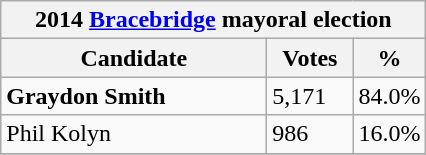<table class="wikitable">
<tr>
<th colspan="3">2014 <a href='#'>Bracebridge</a> mayoral election</th>
</tr>
<tr>
<th style="width: 170px">Candidate</th>
<th style="width: 50px">Votes</th>
<th style="width: 40px">%</th>
</tr>
<tr>
<td><strong>Graydon Smith</strong></td>
<td>5,171</td>
<td>84.0%</td>
</tr>
<tr>
<td>Phil Kolyn</td>
<td>986</td>
<td>16.0%</td>
</tr>
<tr>
</tr>
</table>
